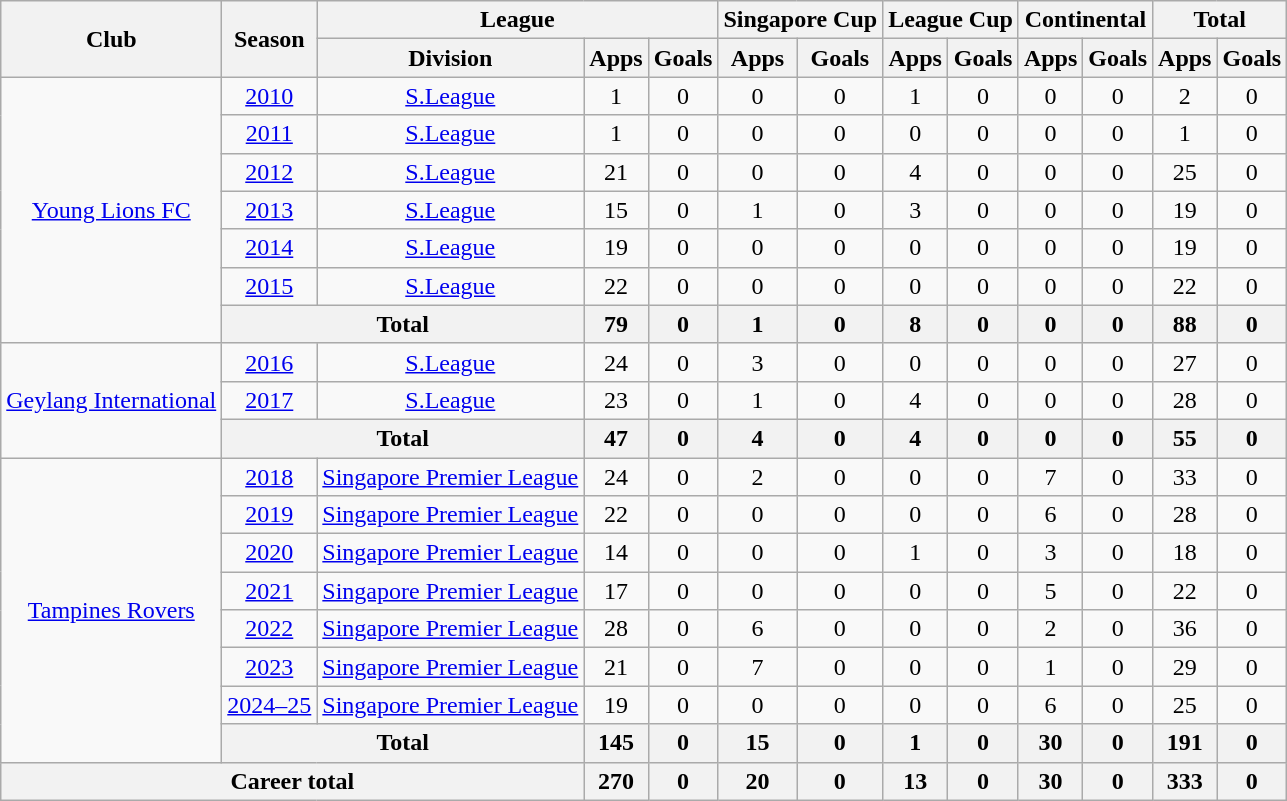<table class="wikitable" style="text-align: center">
<tr>
<th rowspan="2">Club</th>
<th rowspan="2">Season</th>
<th colspan="3">League</th>
<th colspan="2">Singapore Cup</th>
<th colspan="2">League Cup</th>
<th colspan="2">Continental</th>
<th colspan="2">Total</th>
</tr>
<tr>
<th>Division</th>
<th>Apps</th>
<th>Goals</th>
<th>Apps</th>
<th>Goals</th>
<th>Apps</th>
<th>Goals</th>
<th>Apps</th>
<th>Goals</th>
<th>Apps</th>
<th>Goals</th>
</tr>
<tr>
<td rowspan="7"><a href='#'>Young Lions FC</a></td>
<td><a href='#'>2010</a></td>
<td><a href='#'>S.League</a></td>
<td>1</td>
<td>0</td>
<td>0</td>
<td>0</td>
<td>1</td>
<td>0</td>
<td>0</td>
<td>0</td>
<td>2</td>
<td>0</td>
</tr>
<tr>
<td><a href='#'>2011</a></td>
<td><a href='#'>S.League</a></td>
<td>1</td>
<td>0</td>
<td>0</td>
<td>0</td>
<td>0</td>
<td>0</td>
<td>0</td>
<td>0</td>
<td>1</td>
<td>0</td>
</tr>
<tr>
<td><a href='#'>2012</a></td>
<td><a href='#'>S.League</a></td>
<td>21</td>
<td>0</td>
<td>0</td>
<td>0</td>
<td>4</td>
<td>0</td>
<td>0</td>
<td>0</td>
<td>25</td>
<td>0</td>
</tr>
<tr>
<td><a href='#'>2013</a></td>
<td><a href='#'>S.League</a></td>
<td>15</td>
<td>0</td>
<td>1</td>
<td>0</td>
<td>3</td>
<td>0</td>
<td>0</td>
<td>0</td>
<td>19</td>
<td>0</td>
</tr>
<tr>
<td><a href='#'>2014</a></td>
<td><a href='#'>S.League</a></td>
<td>19</td>
<td>0</td>
<td>0</td>
<td>0</td>
<td>0</td>
<td>0</td>
<td>0</td>
<td>0</td>
<td>19</td>
<td>0</td>
</tr>
<tr>
<td><a href='#'>2015</a></td>
<td><a href='#'>S.League</a></td>
<td>22</td>
<td>0</td>
<td>0</td>
<td>0</td>
<td>0</td>
<td>0</td>
<td>0</td>
<td>0</td>
<td>22</td>
<td>0</td>
</tr>
<tr>
<th colspan=2>Total</th>
<th>79</th>
<th>0</th>
<th>1</th>
<th>0</th>
<th>8</th>
<th>0</th>
<th>0</th>
<th>0</th>
<th>88</th>
<th>0</th>
</tr>
<tr>
<td rowspan="3"><a href='#'>Geylang International</a></td>
<td><a href='#'>2016</a></td>
<td><a href='#'>S.League</a></td>
<td>24</td>
<td>0</td>
<td>3</td>
<td>0</td>
<td>0</td>
<td>0</td>
<td>0</td>
<td>0</td>
<td>27</td>
<td>0</td>
</tr>
<tr>
<td><a href='#'>2017</a></td>
<td><a href='#'>S.League</a></td>
<td>23</td>
<td>0</td>
<td>1</td>
<td>0</td>
<td>4</td>
<td>0</td>
<td>0</td>
<td>0</td>
<td>28</td>
<td>0</td>
</tr>
<tr>
<th colspan=2>Total</th>
<th>47</th>
<th>0</th>
<th>4</th>
<th>0</th>
<th>4</th>
<th>0</th>
<th>0</th>
<th>0</th>
<th>55</th>
<th>0</th>
</tr>
<tr>
<td rowspan="8"><a href='#'>Tampines Rovers</a></td>
<td><a href='#'>2018</a></td>
<td><a href='#'>Singapore Premier League</a></td>
<td>24</td>
<td>0</td>
<td>2</td>
<td>0</td>
<td>0</td>
<td>0</td>
<td>7</td>
<td>0</td>
<td>33</td>
<td>0</td>
</tr>
<tr>
<td><a href='#'>2019</a></td>
<td><a href='#'>Singapore Premier League</a></td>
<td>22</td>
<td>0</td>
<td>0</td>
<td>0</td>
<td>0</td>
<td>0</td>
<td>6</td>
<td>0</td>
<td>28</td>
<td>0</td>
</tr>
<tr>
<td><a href='#'>2020</a></td>
<td><a href='#'>Singapore Premier League</a></td>
<td>14</td>
<td>0</td>
<td>0</td>
<td>0</td>
<td>1</td>
<td>0</td>
<td>3</td>
<td>0</td>
<td>18</td>
<td>0</td>
</tr>
<tr>
<td><a href='#'>2021</a></td>
<td><a href='#'>Singapore Premier League</a></td>
<td>17</td>
<td>0</td>
<td>0</td>
<td>0</td>
<td>0</td>
<td>0</td>
<td>5</td>
<td>0</td>
<td>22</td>
<td>0</td>
</tr>
<tr>
<td><a href='#'>2022</a></td>
<td><a href='#'>Singapore Premier League</a></td>
<td>28</td>
<td>0</td>
<td>6</td>
<td>0</td>
<td>0</td>
<td>0</td>
<td>2</td>
<td>0</td>
<td>36</td>
<td>0</td>
</tr>
<tr>
<td><a href='#'>2023</a></td>
<td><a href='#'>Singapore Premier League</a></td>
<td>21</td>
<td>0</td>
<td>7</td>
<td>0</td>
<td>0</td>
<td>0</td>
<td>1</td>
<td>0</td>
<td>29</td>
<td>0</td>
</tr>
<tr>
<td><a href='#'>2024–25</a></td>
<td><a href='#'>Singapore Premier League</a></td>
<td>19</td>
<td>0</td>
<td>0</td>
<td>0</td>
<td>0</td>
<td>0</td>
<td>6</td>
<td>0</td>
<td>25</td>
<td>0</td>
</tr>
<tr>
<th colspan=2>Total</th>
<th>145</th>
<th>0</th>
<th>15</th>
<th>0</th>
<th>1</th>
<th>0</th>
<th>30</th>
<th>0</th>
<th>191</th>
<th>0</th>
</tr>
<tr>
<th colspan=3>Career total</th>
<th>270</th>
<th>0</th>
<th>20</th>
<th>0</th>
<th>13</th>
<th>0</th>
<th>30</th>
<th>0</th>
<th>333</th>
<th>0</th>
</tr>
</table>
